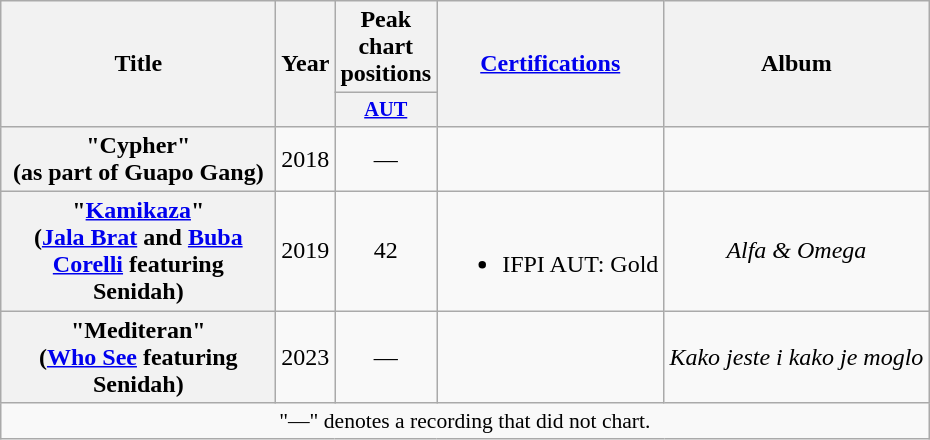<table class="wikitable plainrowheaders" style="text-align:center;">
<tr>
<th scope="col" style="width:11em;" rowspan="2">Title</th>
<th scope="col" rowspan="2">Year</th>
<th scope="col">Peak chart positions</th>
<th scope="col" rowspan="2"><a href='#'>Certifications</a></th>
<th scope="col" rowspan="2">Album</th>
</tr>
<tr>
<th style="width:2.5em; font-size:85%"><a href='#'>AUT</a><br></th>
</tr>
<tr>
<th scope="row">"Cypher"<br><span>(as part of Guapo Gang)</span></th>
<td>2018</td>
<td>—</td>
<td></td>
<td></td>
</tr>
<tr>
<th scope="row">"<a href='#'>Kamikaza</a>"<br><span>(<a href='#'>Jala Brat</a> and <a href='#'>Buba Corelli</a> featuring Senidah)</span></th>
<td>2019</td>
<td>42</td>
<td><br><ul><li>IFPI AUT: Gold</li></ul></td>
<td><em>Alfa & Omega</em></td>
</tr>
<tr>
<th scope="row">"Mediteran"<br><span>(<a href='#'>Who See</a> featuring Senidah)</span></th>
<td>2023</td>
<td>—</td>
<td></td>
<td><em>Kako jeste i kako je moglo</em></td>
</tr>
<tr>
<td colspan="5" style="font-size:90%">"—" denotes a recording that did not chart.</td>
</tr>
</table>
